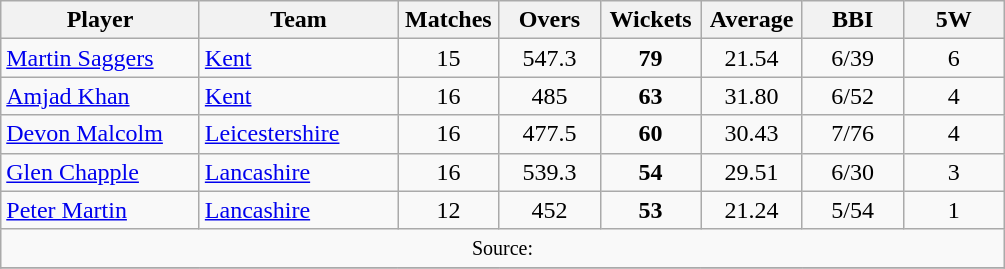<table class="wikitable" style="text-align:center;">
<tr>
<th width=125>Player</th>
<th width=125>Team</th>
<th width=60>Matches</th>
<th width=60>Overs</th>
<th width=60>Wickets</th>
<th width=60>Average</th>
<th width=60>BBI</th>
<th width=60>5W</th>
</tr>
<tr>
<td align="left"><a href='#'>Martin Saggers</a></td>
<td align="left"><a href='#'>Kent</a></td>
<td>15</td>
<td>547.3</td>
<td><strong>79</strong></td>
<td>21.54</td>
<td>6/39</td>
<td>6</td>
</tr>
<tr>
<td align="left"><a href='#'>Amjad Khan</a></td>
<td align="left"><a href='#'>Kent</a></td>
<td>16</td>
<td>485</td>
<td><strong>63</strong></td>
<td>31.80</td>
<td>6/52</td>
<td>4</td>
</tr>
<tr>
<td align="left"><a href='#'>Devon Malcolm</a></td>
<td align="left"><a href='#'>Leicestershire</a></td>
<td>16</td>
<td>477.5</td>
<td><strong>60</strong></td>
<td>30.43</td>
<td>7/76</td>
<td>4</td>
</tr>
<tr>
<td align="left"><a href='#'>Glen Chapple</a></td>
<td align="left"><a href='#'>Lancashire</a></td>
<td>16</td>
<td>539.3</td>
<td><strong>54</strong></td>
<td>29.51</td>
<td>6/30</td>
<td>3</td>
</tr>
<tr>
<td align="left"><a href='#'>Peter Martin</a></td>
<td align="left"><a href='#'>Lancashire</a></td>
<td>12</td>
<td>452</td>
<td><strong>53</strong></td>
<td>21.24</td>
<td>5/54</td>
<td>1</td>
</tr>
<tr>
<td colspan=8><small>Source:</small></td>
</tr>
<tr>
</tr>
</table>
